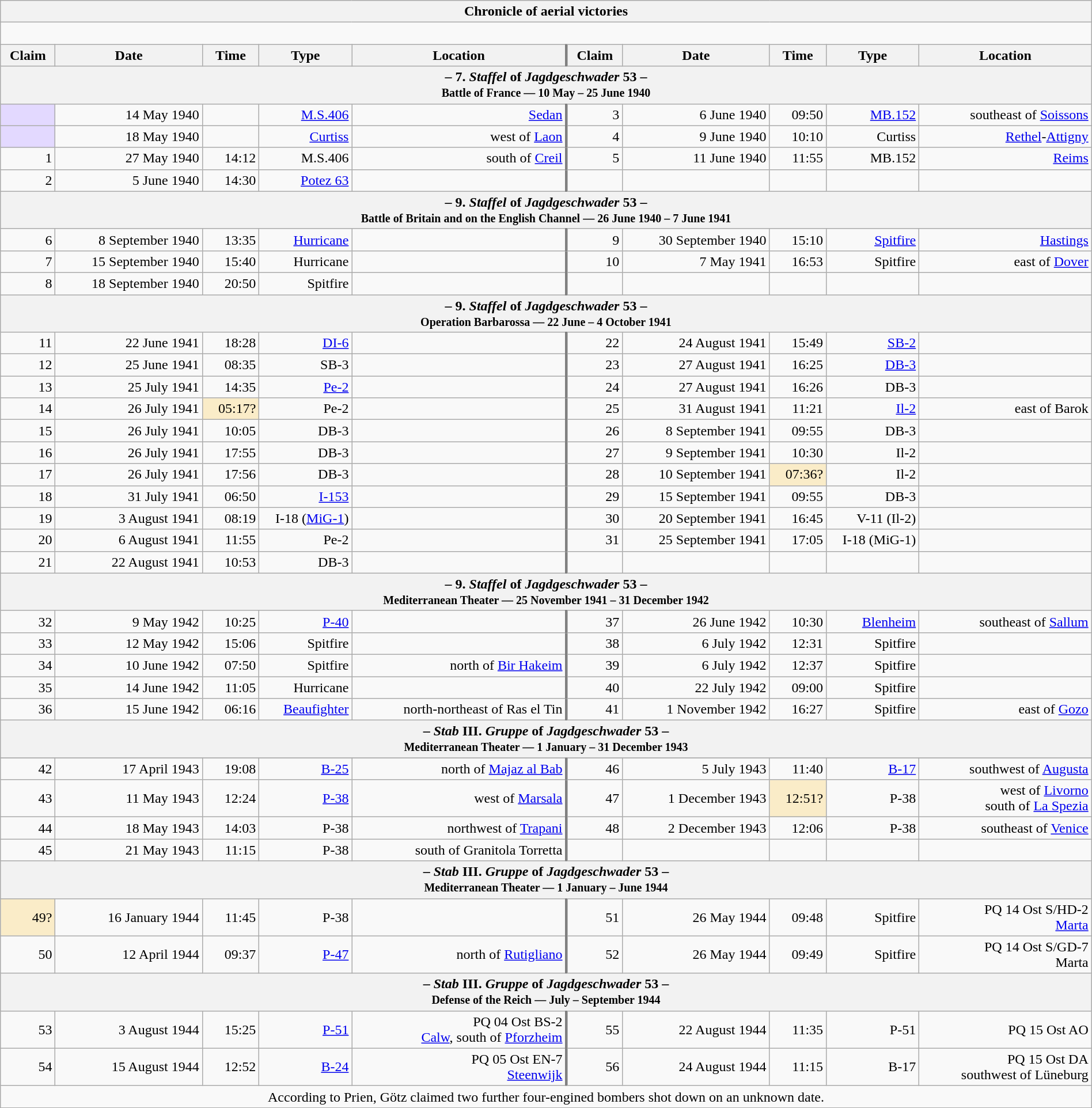<table class="wikitable plainrowheaders collapsible" style="margin-left: auto; margin-right: auto; border: none; text-align:right; width: 100%;">
<tr>
<th colspan="10">Chronicle of aerial victories</th>
</tr>
<tr>
<td colspan="10" style="text-align: left;"><br>
</td>
</tr>
<tr>
<th scope="col">Claim</th>
<th scope="col">Date</th>
<th scope="col">Time</th>
<th scope="col" width="100px">Type</th>
<th scope="col">Location</th>
<th scope="col" style="border-left: 3px solid grey;">Claim</th>
<th scope="col">Date</th>
<th scope="col">Time</th>
<th scope="col" width="100px">Type</th>
<th scope="col">Location</th>
</tr>
<tr>
<th colspan="10">– 7. <em>Staffel</em> of <em>Jagdgeschwader</em> 53 –<br><small>Battle of France — 10 May – 25 June 1940</small></th>
</tr>
<tr>
<td style="background:#e3d9ff;"></td>
<td>14 May 1940</td>
<td></td>
<td><a href='#'>M.S.406</a></td>
<td><a href='#'>Sedan</a></td>
<td style="border-left: 3px solid grey;">3</td>
<td>6 June 1940</td>
<td>09:50</td>
<td><a href='#'>MB.152</a></td>
<td>southeast of <a href='#'>Soissons</a></td>
</tr>
<tr>
<td style="background:#e3d9ff;"></td>
<td>18 May 1940</td>
<td></td>
<td><a href='#'>Curtiss</a></td>
<td>west of <a href='#'>Laon</a></td>
<td style="border-left: 3px solid grey;">4</td>
<td>9 June 1940</td>
<td>10:10</td>
<td>Curtiss</td>
<td><a href='#'>Rethel</a>-<a href='#'>Attigny</a></td>
</tr>
<tr>
<td>1</td>
<td>27 May 1940</td>
<td>14:12</td>
<td>M.S.406</td>
<td> south of <a href='#'>Creil</a></td>
<td style="border-left: 3px solid grey;">5</td>
<td>11 June 1940</td>
<td>11:55</td>
<td>MB.152</td>
<td><a href='#'>Reims</a></td>
</tr>
<tr>
<td>2</td>
<td>5 June 1940</td>
<td>14:30</td>
<td><a href='#'>Potez 63</a></td>
<td></td>
<td style="border-left: 3px solid grey;"></td>
<td></td>
<td></td>
<td></td>
<td></td>
</tr>
<tr>
<th colspan="10">– 9. <em>Staffel</em> of <em>Jagdgeschwader</em> 53 –<br><small>Battle of Britain and on the English Channel — 26 June 1940 – 7 June 1941</small></th>
</tr>
<tr>
<td>6</td>
<td>8 September 1940</td>
<td>13:35</td>
<td><a href='#'>Hurricane</a></td>
<td></td>
<td style="border-left: 3px solid grey;">9</td>
<td>30 September 1940</td>
<td>15:10</td>
<td><a href='#'>Spitfire</a></td>
<td><a href='#'>Hastings</a></td>
</tr>
<tr>
<td>7</td>
<td>15 September 1940</td>
<td>15:40</td>
<td>Hurricane</td>
<td></td>
<td style="border-left: 3px solid grey;">10</td>
<td>7 May 1941</td>
<td>16:53</td>
<td>Spitfire</td>
<td>east of <a href='#'>Dover</a></td>
</tr>
<tr>
<td>8</td>
<td>18 September 1940</td>
<td>20:50</td>
<td>Spitfire</td>
<td></td>
<td style="border-left: 3px solid grey;"></td>
<td></td>
<td></td>
<td></td>
<td></td>
</tr>
<tr>
<th colspan="10">– 9. <em>Staffel</em> of <em>Jagdgeschwader</em> 53 –<br><small>Operation Barbarossa — 22 June – 4 October 1941</small></th>
</tr>
<tr>
<td>11</td>
<td>22 June 1941</td>
<td>18:28</td>
<td><a href='#'>DI-6</a></td>
<td></td>
<td style="border-left: 3px solid grey;">22</td>
<td>24 August 1941</td>
<td>15:49</td>
<td><a href='#'>SB-2</a></td>
<td></td>
</tr>
<tr>
<td>12</td>
<td>25 June 1941</td>
<td>08:35</td>
<td>SB-3</td>
<td></td>
<td style="border-left: 3px solid grey;">23</td>
<td>27 August 1941</td>
<td>16:25</td>
<td><a href='#'>DB-3</a></td>
<td></td>
</tr>
<tr>
<td>13</td>
<td>25 July 1941</td>
<td>14:35</td>
<td><a href='#'>Pe-2</a></td>
<td></td>
<td style="border-left: 3px solid grey;">24</td>
<td>27 August 1941</td>
<td>16:26</td>
<td>DB-3</td>
<td></td>
</tr>
<tr>
<td>14</td>
<td>26 July 1941</td>
<td style="background:#faecc8">05:17?</td>
<td>Pe-2</td>
<td></td>
<td style="border-left: 3px solid grey;">25</td>
<td>31 August 1941</td>
<td>11:21</td>
<td><a href='#'>Il-2</a></td>
<td>east of Barok</td>
</tr>
<tr>
<td>15</td>
<td>26 July 1941</td>
<td>10:05</td>
<td>DB-3</td>
<td></td>
<td style="border-left: 3px solid grey;">26</td>
<td>8 September 1941</td>
<td>09:55</td>
<td>DB-3</td>
<td></td>
</tr>
<tr>
<td>16</td>
<td>26 July 1941</td>
<td>17:55</td>
<td>DB-3</td>
<td></td>
<td style="border-left: 3px solid grey;">27</td>
<td>9 September 1941</td>
<td>10:30</td>
<td>Il-2</td>
<td></td>
</tr>
<tr>
<td>17</td>
<td>26 July 1941</td>
<td>17:56</td>
<td>DB-3</td>
<td></td>
<td style="border-left: 3px solid grey;">28</td>
<td>10 September 1941</td>
<td style="background:#faecc8">07:36?</td>
<td>Il-2</td>
<td></td>
</tr>
<tr>
<td>18</td>
<td>31 July 1941</td>
<td>06:50</td>
<td><a href='#'>I-153</a></td>
<td></td>
<td style="border-left: 3px solid grey;">29</td>
<td>15 September 1941</td>
<td>09:55</td>
<td>DB-3</td>
<td></td>
</tr>
<tr>
<td>19</td>
<td>3 August 1941</td>
<td>08:19</td>
<td>I-18 (<a href='#'>MiG-1</a>)</td>
<td></td>
<td style="border-left: 3px solid grey;">30</td>
<td>20 September 1941</td>
<td>16:45</td>
<td>V-11 (Il-2)</td>
<td></td>
</tr>
<tr>
<td>20</td>
<td>6 August 1941</td>
<td>11:55</td>
<td>Pe-2</td>
<td></td>
<td style="border-left: 3px solid grey;">31</td>
<td>25 September 1941</td>
<td>17:05</td>
<td>I-18 (MiG-1)</td>
<td></td>
</tr>
<tr>
<td>21</td>
<td>22 August 1941</td>
<td>10:53</td>
<td>DB-3</td>
<td></td>
<td style="border-left: 3px solid grey;"></td>
<td></td>
<td></td>
<td></td>
<td></td>
</tr>
<tr>
<th colspan="10">– 9. <em>Staffel</em> of <em>Jagdgeschwader</em> 53 –<br><small>Mediterranean Theater — 25 November 1941 – 31 December 1942</small></th>
</tr>
<tr>
<td>32</td>
<td>9 May 1942</td>
<td>10:25</td>
<td><a href='#'>P-40</a></td>
<td></td>
<td style="border-left: 3px solid grey;">37</td>
<td>26 June 1942</td>
<td>10:30</td>
<td><a href='#'>Blenheim</a></td>
<td> southeast of <a href='#'>Sallum</a></td>
</tr>
<tr>
<td>33</td>
<td>12 May 1942</td>
<td>15:06</td>
<td>Spitfire</td>
<td></td>
<td style="border-left: 3px solid grey;">38</td>
<td>6 July 1942</td>
<td>12:31</td>
<td>Spitfire</td>
<td></td>
</tr>
<tr>
<td>34</td>
<td>10 June 1942</td>
<td>07:50</td>
<td>Spitfire</td>
<td>north of <a href='#'>Bir Hakeim</a></td>
<td style="border-left: 3px solid grey;">39</td>
<td>6 July 1942</td>
<td>12:37</td>
<td>Spitfire</td>
<td></td>
</tr>
<tr>
<td>35</td>
<td>14 June 1942</td>
<td>11:05</td>
<td>Hurricane</td>
<td></td>
<td style="border-left: 3px solid grey;">40</td>
<td>22 July 1942</td>
<td>09:00</td>
<td>Spitfire</td>
<td></td>
</tr>
<tr>
<td>36</td>
<td>15 June 1942</td>
<td>06:16</td>
<td><a href='#'>Beaufighter</a></td>
<td> north-northeast of Ras el Tin</td>
<td style="border-left: 3px solid grey;">41</td>
<td>1 November 1942</td>
<td>16:27</td>
<td>Spitfire</td>
<td> east of <a href='#'>Gozo</a></td>
</tr>
<tr>
<th colspan="10">– <em>Stab</em> III. <em>Gruppe</em> of <em>Jagdgeschwader</em> 53 –<br><small>Mediterranean Theater — 1 January – 31 December 1943</small></th>
</tr>
<tr>
</tr>
<tr>
<td>42</td>
<td>17 April 1943</td>
<td>19:08</td>
<td><a href='#'>B-25</a></td>
<td> north of <a href='#'>Majaz al Bab</a></td>
<td style="border-left: 3px solid grey;">46</td>
<td>5 July 1943</td>
<td>11:40</td>
<td><a href='#'>B-17</a></td>
<td> southwest of <a href='#'>Augusta</a></td>
</tr>
<tr>
<td>43</td>
<td>11 May 1943</td>
<td>12:24</td>
<td><a href='#'>P-38</a></td>
<td> west of <a href='#'>Marsala</a></td>
<td style="border-left: 3px solid grey;">47</td>
<td>1 December 1943</td>
<td style="background:#faecc8">12:51?</td>
<td>P-38</td>
<td> west of <a href='#'>Livorno</a><br> south of <a href='#'>La Spezia</a></td>
</tr>
<tr>
<td>44</td>
<td>18 May 1943</td>
<td>14:03</td>
<td>P-38</td>
<td> northwest of <a href='#'>Trapani</a></td>
<td style="border-left: 3px solid grey;">48</td>
<td>2 December 1943</td>
<td>12:06</td>
<td>P-38</td>
<td> southeast of <a href='#'>Venice</a></td>
</tr>
<tr>
<td>45</td>
<td>21 May 1943</td>
<td>11:15</td>
<td>P-38</td>
<td> south of Granitola Torretta</td>
<td style="border-left: 3px solid grey;"></td>
<td></td>
<td></td>
<td></td>
<td></td>
</tr>
<tr>
<th colspan="10">– <em>Stab</em> III. <em>Gruppe</em> of <em>Jagdgeschwader</em> 53 –<br><small>Mediterranean Theater — 1 January – June 1944</small></th>
</tr>
<tr>
<td style="background:#faecc8">49?</td>
<td>16 January 1944</td>
<td>11:45</td>
<td>P-38</td>
<td></td>
<td style="border-left: 3px solid grey;">51</td>
<td>26 May 1944</td>
<td>09:48</td>
<td>Spitfire</td>
<td>PQ 14 Ost S/HD-2<br><a href='#'>Marta</a></td>
</tr>
<tr>
<td>50</td>
<td>12 April 1944</td>
<td>09:37</td>
<td><a href='#'>P-47</a></td>
<td>north of <a href='#'>Rutigliano</a></td>
<td style="border-left: 3px solid grey;">52</td>
<td>26 May 1944</td>
<td>09:49</td>
<td>Spitfire</td>
<td>PQ 14 Ost S/GD-7<br>Marta</td>
</tr>
<tr>
<th colspan="10">– <em>Stab</em> III. <em>Gruppe</em> of <em>Jagdgeschwader</em> 53 –<br><small>Defense of the Reich — July – September 1944</small></th>
</tr>
<tr>
<td>53</td>
<td>3 August 1944</td>
<td>15:25</td>
<td><a href='#'>P-51</a></td>
<td>PQ 04 Ost BS-2<br><a href='#'>Calw</a>, south of <a href='#'>Pforzheim</a></td>
<td style="border-left: 3px solid grey;">55</td>
<td>22 August 1944</td>
<td>11:35</td>
<td>P-51</td>
<td>PQ 15 Ost AO</td>
</tr>
<tr>
<td>54</td>
<td>15 August 1944</td>
<td>12:52</td>
<td><a href='#'>B-24</a></td>
<td>PQ 05 Ost EN-7<br><a href='#'>Steenwijk</a></td>
<td style="border-left: 3px solid grey;">56</td>
<td>24 August 1944</td>
<td>11:15</td>
<td>B-17</td>
<td>PQ 15 Ost DA<br>southwest of Lüneburg</td>
</tr>
<tr>
<td colspan="10" style="text-align: center">According to Prien, Götz claimed two further four-engined bombers shot down on an unknown date.</td>
</tr>
</table>
